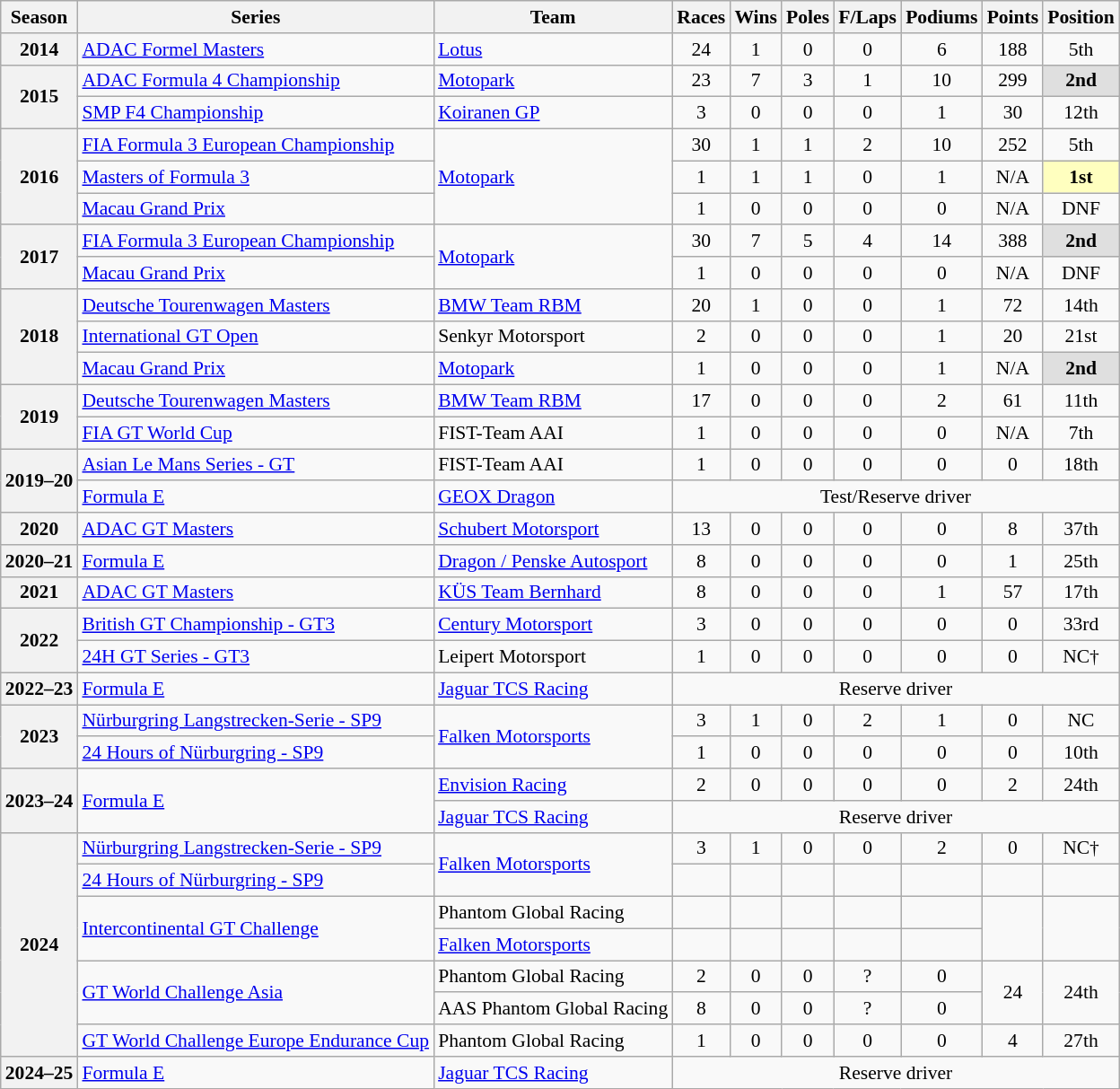<table class="wikitable" style="font-size: 90%; text-align:center">
<tr>
<th>Season</th>
<th>Series</th>
<th>Team</th>
<th>Races</th>
<th>Wins</th>
<th>Poles</th>
<th>F/Laps</th>
<th>Podiums</th>
<th>Points</th>
<th>Position</th>
</tr>
<tr>
<th>2014</th>
<td align=left><a href='#'>ADAC Formel Masters</a></td>
<td align=left><a href='#'>Lotus</a></td>
<td>24</td>
<td>1</td>
<td>0</td>
<td>0</td>
<td>6</td>
<td>188</td>
<td>5th</td>
</tr>
<tr>
<th rowspan=2>2015</th>
<td align=left><a href='#'>ADAC Formula 4 Championship</a></td>
<td align=left><a href='#'>Motopark</a></td>
<td>23</td>
<td>7</td>
<td>3</td>
<td>1</td>
<td>10</td>
<td>299</td>
<td style="background:#DFDFDF;"><strong>2nd</strong></td>
</tr>
<tr>
<td align=left><a href='#'>SMP F4 Championship</a></td>
<td align=left><a href='#'>Koiranen GP</a></td>
<td>3</td>
<td>0</td>
<td>0</td>
<td>0</td>
<td>1</td>
<td>30</td>
<td>12th</td>
</tr>
<tr>
<th rowspan=3>2016</th>
<td align=left><a href='#'>FIA Formula 3 European Championship</a></td>
<td align=left rowspan=3><a href='#'>Motopark</a></td>
<td>30</td>
<td>1</td>
<td>1</td>
<td>2</td>
<td>10</td>
<td>252</td>
<td>5th</td>
</tr>
<tr>
<td align=left><a href='#'>Masters of Formula 3</a></td>
<td>1</td>
<td>1</td>
<td>1</td>
<td>0</td>
<td>1</td>
<td>N/A</td>
<td style="background:#FFFFBF;"><strong>1st</strong></td>
</tr>
<tr>
<td align=left><a href='#'>Macau Grand Prix</a></td>
<td>1</td>
<td>0</td>
<td>0</td>
<td>0</td>
<td>0</td>
<td>N/A</td>
<td>DNF</td>
</tr>
<tr>
<th rowspan=2>2017</th>
<td align=left><a href='#'>FIA Formula 3 European Championship</a></td>
<td align=left rowspan=2><a href='#'>Motopark</a></td>
<td>30</td>
<td>7</td>
<td>5</td>
<td>4</td>
<td>14</td>
<td>388</td>
<td style="background:#DFDFDF;"><strong>2nd</strong></td>
</tr>
<tr>
<td align=left><a href='#'>Macau Grand Prix</a></td>
<td>1</td>
<td>0</td>
<td>0</td>
<td>0</td>
<td>0</td>
<td>N/A</td>
<td>DNF</td>
</tr>
<tr>
<th rowspan=3>2018</th>
<td align=left><a href='#'>Deutsche Tourenwagen Masters</a></td>
<td align=left><a href='#'>BMW Team RBM</a></td>
<td>20</td>
<td>1</td>
<td>0</td>
<td>0</td>
<td>1</td>
<td>72</td>
<td>14th</td>
</tr>
<tr>
<td align=left><a href='#'>International GT Open</a></td>
<td align=left>Senkyr Motorsport</td>
<td>2</td>
<td>0</td>
<td>0</td>
<td>0</td>
<td>1</td>
<td>20</td>
<td>21st</td>
</tr>
<tr>
<td align=left><a href='#'>Macau Grand Prix</a></td>
<td align=left><a href='#'>Motopark</a></td>
<td>1</td>
<td>0</td>
<td>0</td>
<td>0</td>
<td>1</td>
<td>N/A</td>
<td style="background:#DFDFDF;"><strong>2nd</strong></td>
</tr>
<tr>
<th rowspan=2>2019</th>
<td align=left><a href='#'>Deutsche Tourenwagen Masters</a></td>
<td align=left><a href='#'>BMW Team RBM</a></td>
<td>17</td>
<td>0</td>
<td>0</td>
<td>0</td>
<td>2</td>
<td>61</td>
<td>11th</td>
</tr>
<tr>
<td align=left><a href='#'>FIA GT World Cup</a></td>
<td align=left>FIST-Team AAI</td>
<td>1</td>
<td>0</td>
<td>0</td>
<td>0</td>
<td>0</td>
<td>N/A</td>
<td>7th</td>
</tr>
<tr>
<th rowspan=2>2019–20</th>
<td align=left><a href='#'>Asian Le Mans Series - GT</a></td>
<td align=left>FIST-Team AAI</td>
<td>1</td>
<td>0</td>
<td>0</td>
<td>0</td>
<td>0</td>
<td>0</td>
<td>18th</td>
</tr>
<tr>
<td align=left><a href='#'>Formula E</a></td>
<td align=left><a href='#'>GEOX Dragon</a></td>
<td colspan="7">Test/Reserve driver</td>
</tr>
<tr>
<th>2020</th>
<td align=left><a href='#'>ADAC GT Masters</a></td>
<td align=left><a href='#'>Schubert Motorsport</a></td>
<td>13</td>
<td>0</td>
<td>0</td>
<td>0</td>
<td>0</td>
<td>8</td>
<td>37th</td>
</tr>
<tr>
<th>2020–21</th>
<td align=left><a href='#'>Formula E</a></td>
<td align=left><a href='#'>Dragon / Penske Autosport</a></td>
<td>8</td>
<td>0</td>
<td>0</td>
<td>0</td>
<td>0</td>
<td>1</td>
<td>25th</td>
</tr>
<tr>
<th>2021</th>
<td align=left><a href='#'>ADAC GT Masters</a></td>
<td align=left><a href='#'>KÜS Team Bernhard</a></td>
<td>8</td>
<td>0</td>
<td>0</td>
<td>0</td>
<td>1</td>
<td>57</td>
<td>17th</td>
</tr>
<tr>
<th rowspan="2">2022</th>
<td align=left><a href='#'>British GT Championship - GT3</a></td>
<td align=left><a href='#'>Century Motorsport</a></td>
<td>3</td>
<td>0</td>
<td>0</td>
<td>0</td>
<td>0</td>
<td>0</td>
<td>33rd</td>
</tr>
<tr>
<td align=left><a href='#'>24H GT Series - GT3</a></td>
<td align=left>Leipert Motorsport</td>
<td>1</td>
<td>0</td>
<td>0</td>
<td>0</td>
<td>0</td>
<td>0</td>
<td>NC†</td>
</tr>
<tr>
<th>2022–23</th>
<td align=left><a href='#'>Formula E</a></td>
<td align=left><a href='#'>Jaguar TCS Racing</a></td>
<td colspan="7">Reserve driver</td>
</tr>
<tr>
<th rowspan="2">2023</th>
<td align=left><a href='#'>Nürburgring Langstrecken-Serie - SP9</a></td>
<td align=left rowspan="2"><a href='#'>Falken Motorsports</a></td>
<td>3</td>
<td>1</td>
<td>0</td>
<td>2</td>
<td>1</td>
<td>0</td>
<td>NC</td>
</tr>
<tr>
<td align=left><a href='#'>24 Hours of Nürburgring - SP9</a></td>
<td>1</td>
<td>0</td>
<td>0</td>
<td>0</td>
<td>0</td>
<td>0</td>
<td>10th</td>
</tr>
<tr>
<th rowspan=2 nowrap>2023–24</th>
<td rowspan=2 align=left><a href='#'>Formula E</a></td>
<td align=left><a href='#'>Envision Racing</a></td>
<td>2</td>
<td>0</td>
<td>0</td>
<td>0</td>
<td>0</td>
<td>2</td>
<td>24th</td>
</tr>
<tr>
<td align=left><a href='#'>Jaguar TCS Racing</a></td>
<td colspan="7">Reserve driver</td>
</tr>
<tr>
<th rowspan="7">2024</th>
<td align=left><a href='#'>Nürburgring Langstrecken-Serie - SP9</a></td>
<td rowspan="2" align="left"><a href='#'>Falken Motorsports</a></td>
<td>3</td>
<td>1</td>
<td>0</td>
<td>0</td>
<td>2</td>
<td>0</td>
<td>NC†</td>
</tr>
<tr>
<td align=left><a href='#'>24 Hours of Nürburgring - SP9</a></td>
<td></td>
<td></td>
<td></td>
<td></td>
<td></td>
<td></td>
<td></td>
</tr>
<tr>
<td rowspan="2" align="left"><a href='#'>Intercontinental GT Challenge</a></td>
<td align="left">Phantom Global Racing</td>
<td></td>
<td></td>
<td></td>
<td></td>
<td></td>
<td rowspan="2"></td>
<td rowspan="2"></td>
</tr>
<tr>
<td align=left><a href='#'>Falken Motorsports</a></td>
<td></td>
<td></td>
<td></td>
<td></td>
<td></td>
</tr>
<tr>
<td rowspan="2" align="left"><a href='#'>GT World Challenge Asia</a></td>
<td align="left">Phantom Global Racing</td>
<td>2</td>
<td>0</td>
<td>0</td>
<td>?</td>
<td>0</td>
<td rowspan="2">24</td>
<td rowspan="2">24th</td>
</tr>
<tr>
<td align=left nowrap>AAS Phantom Global Racing</td>
<td>8</td>
<td>0</td>
<td>0</td>
<td>?</td>
<td>0</td>
</tr>
<tr>
<td align="left" nowrap><a href='#'>GT World Challenge Europe Endurance Cup</a></td>
<td align=left>Phantom Global Racing</td>
<td>1</td>
<td>0</td>
<td>0</td>
<td>0</td>
<td>0</td>
<td>4</td>
<td>27th</td>
</tr>
<tr>
<th>2024–25</th>
<td align=left><a href='#'>Formula E</a></td>
<td align=left><a href='#'>Jaguar TCS Racing</a></td>
<td colspan="7">Reserve driver</td>
</tr>
</table>
